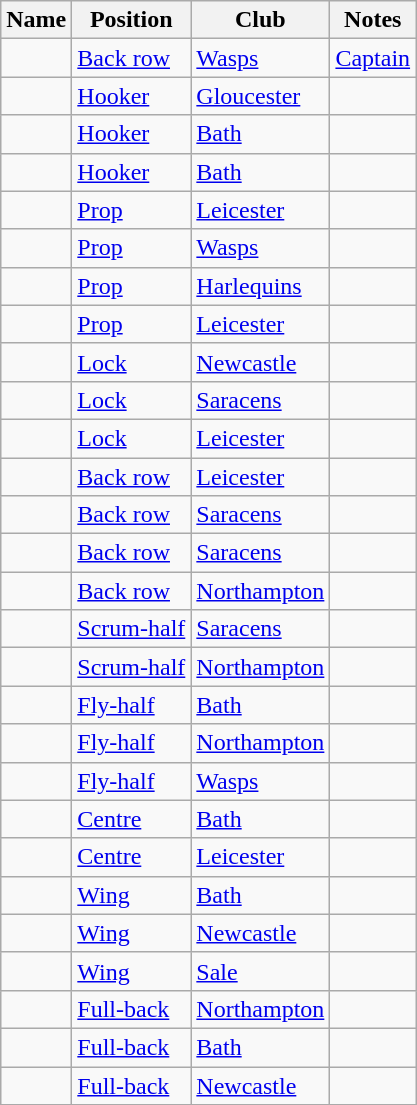<table class="wikitable sortable">
<tr>
<th>Name</th>
<th>Position</th>
<th>Club</th>
<th class="unsortable">Notes</th>
</tr>
<tr>
<td></td>
<td><a href='#'>Back row</a></td>
<td><a href='#'>Wasps</a></td>
<td><a href='#'>Captain</a></td>
</tr>
<tr>
<td></td>
<td><a href='#'>Hooker</a></td>
<td><a href='#'>Gloucester</a></td>
<td></td>
</tr>
<tr>
<td></td>
<td><a href='#'>Hooker</a></td>
<td><a href='#'>Bath</a></td>
<td></td>
</tr>
<tr>
<td></td>
<td><a href='#'>Hooker</a></td>
<td><a href='#'>Bath</a></td>
<td></td>
</tr>
<tr>
<td></td>
<td><a href='#'>Prop</a></td>
<td><a href='#'>Leicester</a></td>
<td></td>
</tr>
<tr>
<td></td>
<td><a href='#'>Prop</a></td>
<td><a href='#'>Wasps</a></td>
<td></td>
</tr>
<tr>
<td></td>
<td><a href='#'>Prop</a></td>
<td><a href='#'>Harlequins</a></td>
<td></td>
</tr>
<tr>
<td></td>
<td><a href='#'>Prop</a></td>
<td><a href='#'>Leicester</a></td>
<td></td>
</tr>
<tr>
<td></td>
<td><a href='#'>Lock</a></td>
<td><a href='#'>Newcastle</a></td>
<td></td>
</tr>
<tr>
<td></td>
<td><a href='#'>Lock</a></td>
<td><a href='#'>Saracens</a></td>
<td></td>
</tr>
<tr>
<td></td>
<td><a href='#'>Lock</a></td>
<td><a href='#'>Leicester</a></td>
<td></td>
</tr>
<tr>
<td></td>
<td><a href='#'>Back row</a></td>
<td><a href='#'>Leicester</a></td>
<td></td>
</tr>
<tr>
<td></td>
<td><a href='#'>Back row</a></td>
<td><a href='#'>Saracens</a></td>
<td></td>
</tr>
<tr>
<td></td>
<td><a href='#'>Back row</a></td>
<td><a href='#'>Saracens</a></td>
<td></td>
</tr>
<tr>
<td></td>
<td><a href='#'>Back row</a></td>
<td><a href='#'>Northampton</a></td>
<td></td>
</tr>
<tr>
<td></td>
<td><a href='#'>Scrum-half</a></td>
<td><a href='#'>Saracens</a></td>
<td></td>
</tr>
<tr>
<td></td>
<td><a href='#'>Scrum-half</a></td>
<td><a href='#'>Northampton</a></td>
<td></td>
</tr>
<tr>
<td></td>
<td><a href='#'>Fly-half</a></td>
<td><a href='#'>Bath</a></td>
<td></td>
</tr>
<tr>
<td></td>
<td><a href='#'>Fly-half</a></td>
<td><a href='#'>Northampton</a></td>
<td></td>
</tr>
<tr>
<td></td>
<td><a href='#'>Fly-half</a></td>
<td><a href='#'>Wasps</a></td>
<td></td>
</tr>
<tr>
<td></td>
<td><a href='#'>Centre</a></td>
<td><a href='#'>Bath</a></td>
<td></td>
</tr>
<tr>
<td></td>
<td><a href='#'>Centre</a></td>
<td><a href='#'>Leicester</a></td>
<td></td>
</tr>
<tr>
<td></td>
<td><a href='#'>Wing</a></td>
<td><a href='#'>Bath</a></td>
<td></td>
</tr>
<tr>
<td></td>
<td><a href='#'>Wing</a></td>
<td><a href='#'>Newcastle</a></td>
<td></td>
</tr>
<tr>
<td></td>
<td><a href='#'>Wing</a></td>
<td><a href='#'>Sale</a></td>
<td></td>
</tr>
<tr>
<td></td>
<td><a href='#'>Full-back</a></td>
<td><a href='#'>Northampton</a></td>
<td></td>
</tr>
<tr>
<td></td>
<td><a href='#'>Full-back</a></td>
<td><a href='#'>Bath</a></td>
<td></td>
</tr>
<tr>
<td></td>
<td><a href='#'>Full-back</a></td>
<td><a href='#'>Newcastle</a></td>
<td></td>
</tr>
</table>
